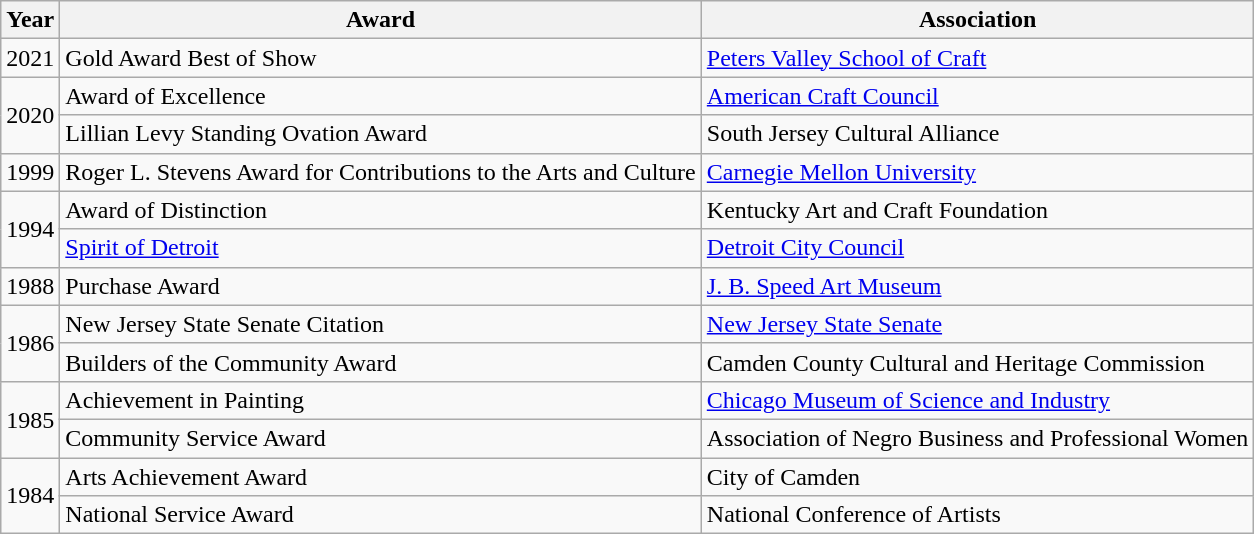<table class="wikitable">
<tr>
<th>Year</th>
<th>Award</th>
<th>Association</th>
</tr>
<tr>
<td>2021</td>
<td>Gold Award Best of Show</td>
<td><a href='#'>Peters Valley School of Craft</a></td>
</tr>
<tr>
<td rowspan="2">2020</td>
<td>Award of Excellence</td>
<td><a href='#'>American Craft Council</a></td>
</tr>
<tr>
<td>Lillian Levy Standing Ovation Award</td>
<td>South Jersey Cultural Alliance</td>
</tr>
<tr>
<td>1999</td>
<td>Roger L. Stevens Award for Contributions to the Arts and Culture</td>
<td><a href='#'>Carnegie Mellon University</a></td>
</tr>
<tr>
<td rowspan="2">1994</td>
<td>Award of Distinction</td>
<td>Kentucky Art and Craft Foundation</td>
</tr>
<tr>
<td><a href='#'>Spirit of Detroit</a></td>
<td><a href='#'>Detroit City Council</a></td>
</tr>
<tr>
<td>1988</td>
<td>Purchase Award</td>
<td><a href='#'>J. B. Speed Art Museum</a></td>
</tr>
<tr>
<td rowspan="3">1986</td>
<td>New Jersey State Senate Citation</td>
<td><a href='#'>New Jersey State Senate</a></td>
</tr>
<tr>
<td>Builders of the Community Award</td>
<td>Camden County Cultural and Heritage Commission</td>
</tr>
<tr>
<td rowspan="2">Achievement in Painting</td>
<td rowspan="2"><a href='#'>Chicago Museum of Science and Industry</a></td>
</tr>
<tr>
<td rowspan="2">1985</td>
</tr>
<tr>
<td>Community Service Award</td>
<td>Association of Negro Business and Professional Women</td>
</tr>
<tr>
<td rowspan="2">1984</td>
<td>Arts Achievement Award</td>
<td>City of Camden</td>
</tr>
<tr>
<td>National Service Award</td>
<td>National Conference of Artists</td>
</tr>
</table>
